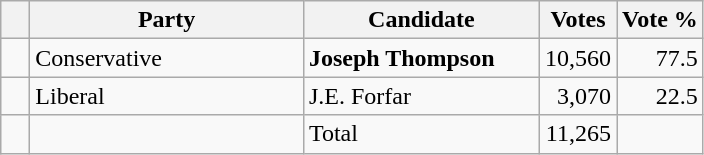<table class="wikitable">
<tr>
<th></th>
<th scope="col" width="175">Party</th>
<th scope="col" width="150">Candidate</th>
<th>Votes</th>
<th>Vote %</th>
</tr>
<tr>
<td>   </td>
<td>Conservative</td>
<td><strong>Joseph Thompson</strong></td>
<td align=right>10,560</td>
<td align=right>77.5</td>
</tr>
<tr>
<td>   </td>
<td>Liberal</td>
<td>J.E. Forfar</td>
<td align=right>3,070</td>
<td align=right>22.5</td>
</tr>
<tr>
<td></td>
<td></td>
<td>Total</td>
<td align=right>11,265</td>
<td></td>
</tr>
</table>
